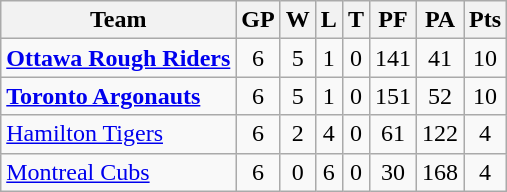<table class="wikitable">
<tr>
<th>Team</th>
<th>GP</th>
<th>W</th>
<th>L</th>
<th>T</th>
<th>PF</th>
<th>PA</th>
<th>Pts</th>
</tr>
<tr align="center">
<td align="left"><strong><a href='#'>Ottawa Rough Riders</a></strong></td>
<td>6</td>
<td>5</td>
<td>1</td>
<td>0</td>
<td>141</td>
<td>41</td>
<td>10</td>
</tr>
<tr align="center">
<td align="left"><strong><a href='#'>Toronto Argonauts</a></strong></td>
<td>6</td>
<td>5</td>
<td>1</td>
<td>0</td>
<td>151</td>
<td>52</td>
<td>10</td>
</tr>
<tr align="center">
<td align="left"><a href='#'>Hamilton Tigers</a></td>
<td>6</td>
<td>2</td>
<td>4</td>
<td>0</td>
<td>61</td>
<td>122</td>
<td>4</td>
</tr>
<tr align="center">
<td align="left"><a href='#'>Montreal Cubs</a></td>
<td>6</td>
<td>0</td>
<td>6</td>
<td>0</td>
<td>30</td>
<td>168</td>
<td>4</td>
</tr>
</table>
